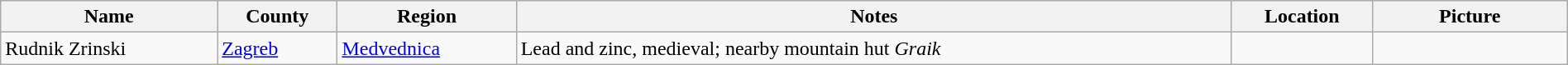<table class="wikitable sortable" style="width:100%">
<tr>
<th>Name</th>
<th>County</th>
<th>Region</th>
<th class="unsortable">Notes</th>
<th class="unsortable">Location</th>
<th class="unsortable" style="width:150px">Picture</th>
</tr>
<tr>
<td>Rudnik Zrinski</td>
<td><a href='#'>Zagreb</a></td>
<td><a href='#'>Medvednica</a></td>
<td>Lead and zinc, medieval; nearby mountain hut <em>Graik</em></td>
<td></td>
<td></td>
</tr>
</table>
